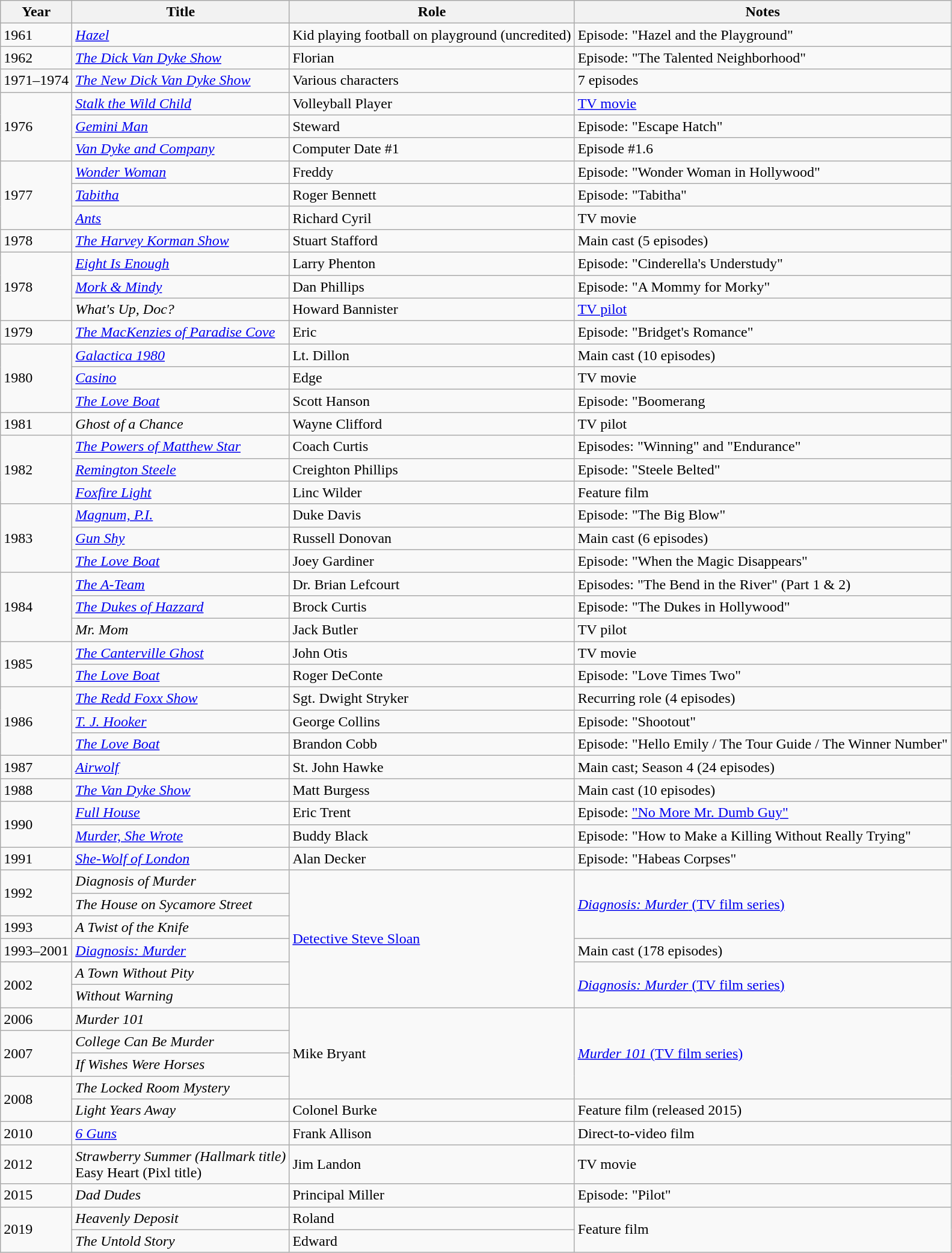<table class="wikitable">
<tr>
<th>Year</th>
<th>Title</th>
<th>Role</th>
<th>Notes</th>
</tr>
<tr>
<td>1961</td>
<td><em><a href='#'>Hazel</a></em></td>
<td>Kid playing football on playground (uncredited)</td>
<td>Episode: "Hazel and the Playground"</td>
</tr>
<tr>
<td>1962</td>
<td><em><a href='#'>The Dick Van Dyke Show</a></em></td>
<td>Florian</td>
<td>Episode: "The Talented Neighborhood"</td>
</tr>
<tr>
<td>1971–1974</td>
<td><em><a href='#'>The New Dick Van Dyke Show</a></em></td>
<td>Various characters</td>
<td>7 episodes</td>
</tr>
<tr>
<td rowspan=3>1976</td>
<td><em><a href='#'>Stalk the Wild Child</a></em></td>
<td>Volleyball Player</td>
<td><a href='#'>TV movie</a></td>
</tr>
<tr>
<td><em><a href='#'>Gemini Man</a></em></td>
<td>Steward</td>
<td>Episode: "Escape Hatch"</td>
</tr>
<tr>
<td><em><a href='#'>Van Dyke and Company</a></em></td>
<td>Computer Date #1</td>
<td>Episode #1.6</td>
</tr>
<tr>
<td rowspan=3>1977</td>
<td><em><a href='#'>Wonder Woman</a></em></td>
<td>Freddy</td>
<td>Episode: "Wonder Woman in Hollywood"</td>
</tr>
<tr>
<td><em><a href='#'>Tabitha</a></em></td>
<td>Roger Bennett</td>
<td>Episode: "Tabitha"</td>
</tr>
<tr>
<td><em><a href='#'>Ants</a></em></td>
<td>Richard Cyril</td>
<td>TV movie</td>
</tr>
<tr>
<td>1978</td>
<td><em><a href='#'>The Harvey Korman Show</a></em></td>
<td>Stuart Stafford</td>
<td>Main cast (5 episodes)</td>
</tr>
<tr>
<td rowspan=3>1978</td>
<td><em><a href='#'>Eight Is Enough</a></em></td>
<td>Larry Phenton</td>
<td>Episode: "Cinderella's Understudy"</td>
</tr>
<tr>
<td><em><a href='#'>Mork & Mindy</a></em></td>
<td>Dan Phillips</td>
<td>Episode: "A Mommy for Morky"</td>
</tr>
<tr>
<td><em>What's Up, Doc?</em></td>
<td>Howard Bannister</td>
<td><a href='#'>TV pilot</a></td>
</tr>
<tr>
<td>1979</td>
<td><em><a href='#'>The MacKenzies of Paradise Cove</a></em></td>
<td>Eric</td>
<td>Episode: "Bridget's Romance"</td>
</tr>
<tr>
<td rowspan=3>1980</td>
<td><em><a href='#'>Galactica 1980</a></em></td>
<td>Lt. Dillon</td>
<td>Main cast (10 episodes)</td>
</tr>
<tr>
<td><em><a href='#'>Casino</a></em></td>
<td>Edge</td>
<td>TV movie</td>
</tr>
<tr>
<td><em><a href='#'>The Love Boat</a></em></td>
<td>Scott Hanson</td>
<td>Episode: "Boomerang</td>
</tr>
<tr>
<td>1981</td>
<td><em>Ghost of a Chance</em></td>
<td>Wayne Clifford</td>
<td>TV pilot</td>
</tr>
<tr>
<td rowspan=3>1982</td>
<td><em><a href='#'>The Powers of Matthew Star</a></em></td>
<td>Coach Curtis</td>
<td>Episodes: "Winning" and "Endurance"</td>
</tr>
<tr>
<td><em><a href='#'>Remington Steele</a></em></td>
<td>Creighton Phillips</td>
<td>Episode: "Steele Belted"</td>
</tr>
<tr>
<td><em><a href='#'>Foxfire Light</a></em></td>
<td>Linc Wilder</td>
<td>Feature film</td>
</tr>
<tr>
<td rowspan=3>1983</td>
<td><em><a href='#'>Magnum, P.I.</a></em></td>
<td>Duke Davis</td>
<td>Episode: "The Big Blow"</td>
</tr>
<tr>
<td><em><a href='#'>Gun Shy</a></em></td>
<td>Russell Donovan</td>
<td>Main cast (6 episodes)</td>
</tr>
<tr>
<td><em><a href='#'>The Love Boat</a></em></td>
<td>Joey Gardiner</td>
<td>Episode: "When the Magic Disappears"</td>
</tr>
<tr>
<td rowspan=3>1984</td>
<td><em><a href='#'>The A-Team</a></em></td>
<td>Dr. Brian Lefcourt</td>
<td>Episodes: "The Bend in the River" (Part 1 & 2)</td>
</tr>
<tr>
<td><em><a href='#'>The Dukes of Hazzard</a></em></td>
<td>Brock Curtis</td>
<td>Episode: "The Dukes in Hollywood"</td>
</tr>
<tr>
<td><em>Mr. Mom</em></td>
<td>Jack Butler</td>
<td>TV pilot</td>
</tr>
<tr>
<td rowspan=2>1985</td>
<td><em><a href='#'>The Canterville Ghost</a></em></td>
<td>John Otis</td>
<td>TV movie</td>
</tr>
<tr>
<td><em><a href='#'>The Love Boat</a></em></td>
<td>Roger DeConte</td>
<td>Episode: "Love Times Two"</td>
</tr>
<tr>
<td rowspan=3>1986</td>
<td><em><a href='#'>The Redd Foxx Show</a></em></td>
<td>Sgt. Dwight Stryker</td>
<td>Recurring role (4 episodes)</td>
</tr>
<tr>
<td><em><a href='#'>T. J. Hooker</a></em></td>
<td>George Collins</td>
<td>Episode: "Shootout"</td>
</tr>
<tr>
<td><em><a href='#'>The Love Boat</a></em></td>
<td>Brandon Cobb</td>
<td>Episode: "Hello Emily / The Tour Guide / The Winner Number"</td>
</tr>
<tr>
<td>1987</td>
<td><em><a href='#'>Airwolf</a></em></td>
<td>St. John Hawke</td>
<td>Main cast; Season 4 (24 episodes)</td>
</tr>
<tr>
<td>1988</td>
<td><em><a href='#'>The Van Dyke Show</a></em></td>
<td>Matt Burgess</td>
<td>Main cast (10 episodes)</td>
</tr>
<tr>
<td rowspan=2>1990</td>
<td><em><a href='#'>Full House</a></em></td>
<td>Eric Trent</td>
<td>Episode: <a href='#'>"No More Mr. Dumb Guy"</a></td>
</tr>
<tr>
<td><em><a href='#'>Murder, She Wrote</a></em></td>
<td>Buddy Black</td>
<td>Episode: "How to Make a Killing Without Really Trying"</td>
</tr>
<tr>
<td>1991</td>
<td><em><a href='#'>She-Wolf of London</a></em></td>
<td>Alan Decker</td>
<td>Episode: "Habeas Corpses"</td>
</tr>
<tr>
<td rowspan=2>1992</td>
<td><em>Diagnosis of Murder</em></td>
<td rowspan=6><a href='#'>Detective Steve Sloan</a></td>
<td rowspan=3><a href='#'><em>Diagnosis: Murder</em> (TV film series)</a></td>
</tr>
<tr>
<td><em>The House on Sycamore Street</em></td>
</tr>
<tr>
<td>1993</td>
<td><em>A Twist of the Knife</em></td>
</tr>
<tr>
<td>1993–2001</td>
<td><em><a href='#'>Diagnosis: Murder</a></em></td>
<td>Main cast (178 episodes)</td>
</tr>
<tr>
<td rowspan=2>2002</td>
<td><em>A Town Without Pity</em></td>
<td rowspan=2><a href='#'><em>Diagnosis: Murder</em> (TV film series)</a></td>
</tr>
<tr>
<td><em>Without Warning</em></td>
</tr>
<tr>
<td>2006</td>
<td><em>Murder 101</em></td>
<td rowspan=4>Mike Bryant</td>
<td rowspan=4><a href='#'><em>Murder 101</em> (TV film series)</a></td>
</tr>
<tr>
<td rowspan=2>2007</td>
<td><em>College Can Be Murder</em></td>
</tr>
<tr>
<td><em>If Wishes Were Horses</em></td>
</tr>
<tr>
<td rowspan=2>2008</td>
<td><em>The Locked Room Mystery</em></td>
</tr>
<tr>
<td><em>Light Years Away</em></td>
<td>Colonel Burke</td>
<td>Feature film (released 2015)</td>
</tr>
<tr>
<td>2010</td>
<td><em><a href='#'>6 Guns</a></em></td>
<td>Frank Allison</td>
<td>Direct-to-video film</td>
</tr>
<tr>
<td>2012</td>
<td><em>Strawberry Summer (Hallmark title)</em><br>Easy Heart (Pixl title)</td>
<td>Jim Landon</td>
<td>TV movie</td>
</tr>
<tr>
<td>2015</td>
<td><em>Dad Dudes</em></td>
<td>Principal Miller</td>
<td>Episode: "Pilot"</td>
</tr>
<tr>
<td rowspan=2>2019</td>
<td><em>Heavenly Deposit</em></td>
<td>Roland</td>
<td rowspan=2>Feature film</td>
</tr>
<tr>
<td><em>The Untold Story</em></td>
<td>Edward</td>
</tr>
</table>
